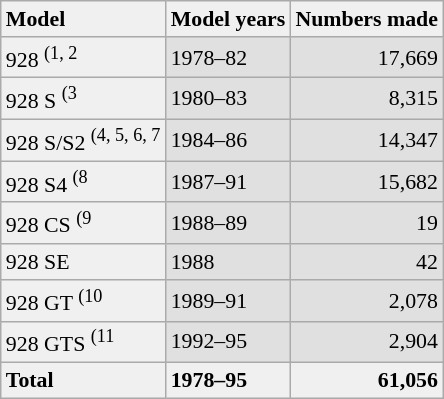<table class="wikitable" style="text-align:center; font-size:91%;">
<tr style="text-align:left; background:#f0f0f0;">
<td><strong>Model</strong></td>
<td><strong>Model years</strong></td>
<td><strong>Numbers made</strong></td>
</tr>
<tr>
<td style="text-align:left; background:#f0f0f0;">928 <sup>(1, 2</sup></td>
<td style="text-align:left; background:#e0e0e0;">1978–82</td>
<td style="text-align:right; background:#e0e0e0;">17,669</td>
</tr>
<tr>
<td style="text-align:left; background:#f0f0f0;">928 S <sup>(3</sup></td>
<td style="text-align:left; background:#e0e0e0;">1980–83</td>
<td style="text-align:right; background:#e0e0e0;">8,315</td>
</tr>
<tr>
<td style="text-align:left; background:#f0f0f0;">928 S/S2 <sup>(4, 5, 6, 7</sup></td>
<td style="text-align:left; background:#e0e0e0;">1984–86</td>
<td style="text-align:right; background:#e0e0e0;">14,347</td>
</tr>
<tr>
<td style="text-align:left; background:#f0f0f0;">928 S4 <sup>(8</sup></td>
<td style="text-align:left; background:#e0e0e0;">1987–91</td>
<td style="text-align:right; background:#e0e0e0;">15,682</td>
</tr>
<tr>
<td style="text-align:left; background:#f0f0f0;">928 CS <sup>(9</sup></td>
<td style="text-align:left; background:#e0e0e0;">1988–89</td>
<td style="text-align:right; background:#e0e0e0;">19</td>
</tr>
<tr>
<td style="text-align:left; background:#f0f0f0;">928 SE</td>
<td style="text-align:left; background:#e0e0e0;">1988</td>
<td style="text-align:right; background:#e0e0e0;">42</td>
</tr>
<tr>
<td style="text-align:left; background:#f0f0f0;">928 GT <sup>(10</sup></td>
<td style="text-align:left; background:#e0e0e0;">1989–91</td>
<td style="text-align:right; background:#e0e0e0;">2,078</td>
</tr>
<tr>
<td style="text-align:left; background:#f0f0f0;">928 GTS <sup>(11</sup></td>
<td style="text-align:left; background:#e0e0e0;">1992–95</td>
<td style="text-align:right; background:#e0e0e0;">2,904</td>
</tr>
<tr style="background:#f0f0f0;">
<td style="text-align:left; "><strong>Total</strong></td>
<td style="text-align:left; "><strong>1978–95</strong></td>
<td style="text-align:right; "><strong>61,056</strong></td>
</tr>
</table>
